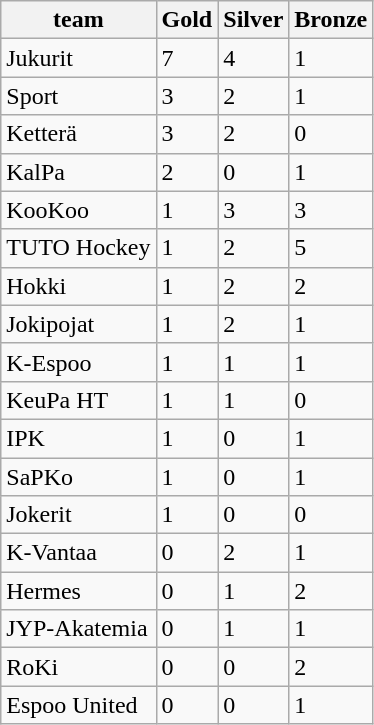<table class="wikitable">
<tr>
<th>team</th>
<th>Gold</th>
<th>Silver</th>
<th>Bronze</th>
</tr>
<tr>
<td>Jukurit</td>
<td>7</td>
<td>4</td>
<td>1</td>
</tr>
<tr>
<td>Sport</td>
<td>3</td>
<td>2</td>
<td>1</td>
</tr>
<tr>
<td>Ketterä</td>
<td>3</td>
<td>2</td>
<td>0</td>
</tr>
<tr>
<td>KalPa</td>
<td>2</td>
<td>0</td>
<td>1</td>
</tr>
<tr>
<td>KooKoo</td>
<td>1</td>
<td>3</td>
<td>3</td>
</tr>
<tr>
<td>TUTO Hockey</td>
<td>1</td>
<td>2</td>
<td>5</td>
</tr>
<tr>
<td>Hokki</td>
<td>1</td>
<td>2</td>
<td>2</td>
</tr>
<tr>
<td>Jokipojat</td>
<td>1</td>
<td>2</td>
<td>1</td>
</tr>
<tr>
<td>K-Espoo</td>
<td>1</td>
<td>1</td>
<td>1</td>
</tr>
<tr>
<td>KeuPa HT</td>
<td>1</td>
<td>1</td>
<td>0</td>
</tr>
<tr>
<td>IPK</td>
<td>1</td>
<td>0</td>
<td>1</td>
</tr>
<tr>
<td>SaPKo</td>
<td>1</td>
<td>0</td>
<td>1</td>
</tr>
<tr>
<td>Jokerit</td>
<td>1</td>
<td>0</td>
<td>0</td>
</tr>
<tr>
<td>K-Vantaa</td>
<td>0</td>
<td>2</td>
<td>1</td>
</tr>
<tr>
<td>Hermes</td>
<td>0</td>
<td>1</td>
<td>2</td>
</tr>
<tr>
<td>JYP-Akatemia</td>
<td>0</td>
<td>1</td>
<td>1</td>
</tr>
<tr>
<td>RoKi</td>
<td>0</td>
<td>0</td>
<td>2</td>
</tr>
<tr>
<td>Espoo United</td>
<td>0</td>
<td>0</td>
<td>1</td>
</tr>
</table>
